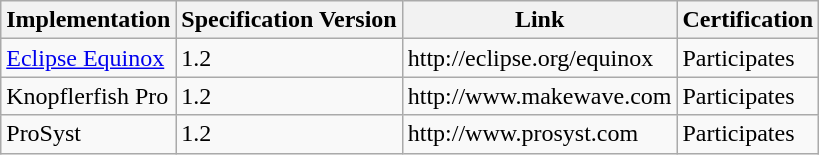<table class="wikitable sortable">
<tr>
<th>Implementation</th>
<th>Specification Version</th>
<th>Link</th>
<th>Certification</th>
</tr>
<tr>
<td><a href='#'>Eclipse Equinox</a></td>
<td>1.2</td>
<td>http://eclipse.org/equinox</td>
<td>Participates</td>
</tr>
<tr>
<td>Knopflerfish Pro</td>
<td>1.2</td>
<td>http://www.makewave.com</td>
<td>Participates</td>
</tr>
<tr>
<td>ProSyst</td>
<td>1.2</td>
<td>http://www.prosyst.com</td>
<td>Participates</td>
</tr>
</table>
